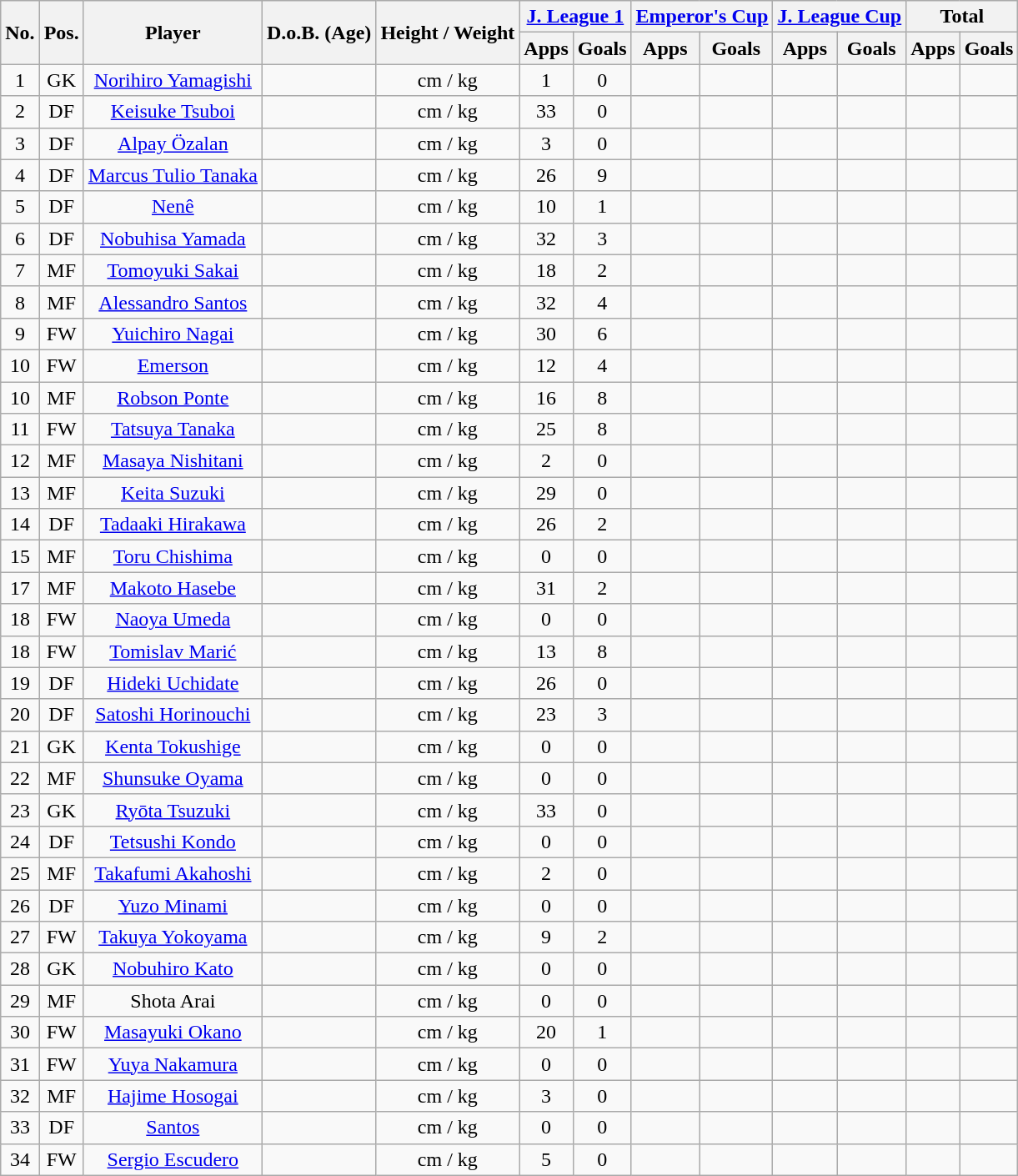<table class="wikitable" style="text-align:center;">
<tr>
<th rowspan="2">No.</th>
<th rowspan="2">Pos.</th>
<th rowspan="2">Player</th>
<th rowspan="2">D.o.B. (Age)</th>
<th rowspan="2">Height / Weight</th>
<th colspan="2"><a href='#'>J. League 1</a></th>
<th colspan="2"><a href='#'>Emperor's Cup</a></th>
<th colspan="2"><a href='#'>J. League Cup</a></th>
<th colspan="2">Total</th>
</tr>
<tr>
<th>Apps</th>
<th>Goals</th>
<th>Apps</th>
<th>Goals</th>
<th>Apps</th>
<th>Goals</th>
<th>Apps</th>
<th>Goals</th>
</tr>
<tr>
<td>1</td>
<td>GK</td>
<td><a href='#'>Norihiro Yamagishi</a></td>
<td></td>
<td>cm / kg</td>
<td>1</td>
<td>0</td>
<td></td>
<td></td>
<td></td>
<td></td>
<td></td>
<td></td>
</tr>
<tr>
<td>2</td>
<td>DF</td>
<td><a href='#'>Keisuke Tsuboi</a></td>
<td></td>
<td>cm / kg</td>
<td>33</td>
<td>0</td>
<td></td>
<td></td>
<td></td>
<td></td>
<td></td>
<td></td>
</tr>
<tr>
<td>3</td>
<td>DF</td>
<td><a href='#'>Alpay Özalan</a></td>
<td></td>
<td>cm / kg</td>
<td>3</td>
<td>0</td>
<td></td>
<td></td>
<td></td>
<td></td>
<td></td>
<td></td>
</tr>
<tr>
<td>4</td>
<td>DF</td>
<td><a href='#'>Marcus Tulio Tanaka</a></td>
<td></td>
<td>cm / kg</td>
<td>26</td>
<td>9</td>
<td></td>
<td></td>
<td></td>
<td></td>
<td></td>
<td></td>
</tr>
<tr>
<td>5</td>
<td>DF</td>
<td><a href='#'>Nenê</a></td>
<td></td>
<td>cm / kg</td>
<td>10</td>
<td>1</td>
<td></td>
<td></td>
<td></td>
<td></td>
<td></td>
<td></td>
</tr>
<tr>
<td>6</td>
<td>DF</td>
<td><a href='#'>Nobuhisa Yamada</a></td>
<td></td>
<td>cm / kg</td>
<td>32</td>
<td>3</td>
<td></td>
<td></td>
<td></td>
<td></td>
<td></td>
<td></td>
</tr>
<tr>
<td>7</td>
<td>MF</td>
<td><a href='#'>Tomoyuki Sakai</a></td>
<td></td>
<td>cm / kg</td>
<td>18</td>
<td>2</td>
<td></td>
<td></td>
<td></td>
<td></td>
<td></td>
<td></td>
</tr>
<tr>
<td>8</td>
<td>MF</td>
<td><a href='#'>Alessandro Santos</a></td>
<td></td>
<td>cm / kg</td>
<td>32</td>
<td>4</td>
<td></td>
<td></td>
<td></td>
<td></td>
<td></td>
<td></td>
</tr>
<tr>
<td>9</td>
<td>FW</td>
<td><a href='#'>Yuichiro Nagai</a></td>
<td></td>
<td>cm / kg</td>
<td>30</td>
<td>6</td>
<td></td>
<td></td>
<td></td>
<td></td>
<td></td>
<td></td>
</tr>
<tr>
<td>10</td>
<td>FW</td>
<td><a href='#'>Emerson</a></td>
<td></td>
<td>cm / kg</td>
<td>12</td>
<td>4</td>
<td></td>
<td></td>
<td></td>
<td></td>
<td></td>
<td></td>
</tr>
<tr>
<td>10</td>
<td>MF</td>
<td><a href='#'>Robson Ponte</a></td>
<td></td>
<td>cm / kg</td>
<td>16</td>
<td>8</td>
<td></td>
<td></td>
<td></td>
<td></td>
<td></td>
<td></td>
</tr>
<tr>
<td>11</td>
<td>FW</td>
<td><a href='#'>Tatsuya Tanaka</a></td>
<td></td>
<td>cm / kg</td>
<td>25</td>
<td>8</td>
<td></td>
<td></td>
<td></td>
<td></td>
<td></td>
<td></td>
</tr>
<tr>
<td>12</td>
<td>MF</td>
<td><a href='#'>Masaya Nishitani</a></td>
<td></td>
<td>cm / kg</td>
<td>2</td>
<td>0</td>
<td></td>
<td></td>
<td></td>
<td></td>
<td></td>
<td></td>
</tr>
<tr>
<td>13</td>
<td>MF</td>
<td><a href='#'>Keita Suzuki</a></td>
<td></td>
<td>cm / kg</td>
<td>29</td>
<td>0</td>
<td></td>
<td></td>
<td></td>
<td></td>
<td></td>
<td></td>
</tr>
<tr>
<td>14</td>
<td>DF</td>
<td><a href='#'>Tadaaki Hirakawa</a></td>
<td></td>
<td>cm / kg</td>
<td>26</td>
<td>2</td>
<td></td>
<td></td>
<td></td>
<td></td>
<td></td>
<td></td>
</tr>
<tr>
<td>15</td>
<td>MF</td>
<td><a href='#'>Toru Chishima</a></td>
<td></td>
<td>cm / kg</td>
<td>0</td>
<td>0</td>
<td></td>
<td></td>
<td></td>
<td></td>
<td></td>
<td></td>
</tr>
<tr>
<td>17</td>
<td>MF</td>
<td><a href='#'>Makoto Hasebe</a></td>
<td></td>
<td>cm / kg</td>
<td>31</td>
<td>2</td>
<td></td>
<td></td>
<td></td>
<td></td>
<td></td>
<td></td>
</tr>
<tr>
<td>18</td>
<td>FW</td>
<td><a href='#'>Naoya Umeda</a></td>
<td></td>
<td>cm / kg</td>
<td>0</td>
<td>0</td>
<td></td>
<td></td>
<td></td>
<td></td>
<td></td>
<td></td>
</tr>
<tr>
<td>18</td>
<td>FW</td>
<td><a href='#'>Tomislav Marić</a></td>
<td></td>
<td>cm / kg</td>
<td>13</td>
<td>8</td>
<td></td>
<td></td>
<td></td>
<td></td>
<td></td>
<td></td>
</tr>
<tr>
<td>19</td>
<td>DF</td>
<td><a href='#'>Hideki Uchidate</a></td>
<td></td>
<td>cm / kg</td>
<td>26</td>
<td>0</td>
<td></td>
<td></td>
<td></td>
<td></td>
<td></td>
<td></td>
</tr>
<tr>
<td>20</td>
<td>DF</td>
<td><a href='#'>Satoshi Horinouchi</a></td>
<td></td>
<td>cm / kg</td>
<td>23</td>
<td>3</td>
<td></td>
<td></td>
<td></td>
<td></td>
<td></td>
<td></td>
</tr>
<tr>
<td>21</td>
<td>GK</td>
<td><a href='#'>Kenta Tokushige</a></td>
<td></td>
<td>cm / kg</td>
<td>0</td>
<td>0</td>
<td></td>
<td></td>
<td></td>
<td></td>
<td></td>
<td></td>
</tr>
<tr>
<td>22</td>
<td>MF</td>
<td><a href='#'>Shunsuke Oyama</a></td>
<td></td>
<td>cm / kg</td>
<td>0</td>
<td>0</td>
<td></td>
<td></td>
<td></td>
<td></td>
<td></td>
<td></td>
</tr>
<tr>
<td>23</td>
<td>GK</td>
<td><a href='#'>Ryōta Tsuzuki</a></td>
<td></td>
<td>cm / kg</td>
<td>33</td>
<td>0</td>
<td></td>
<td></td>
<td></td>
<td></td>
<td></td>
<td></td>
</tr>
<tr>
<td>24</td>
<td>DF</td>
<td><a href='#'>Tetsushi Kondo</a></td>
<td></td>
<td>cm / kg</td>
<td>0</td>
<td>0</td>
<td></td>
<td></td>
<td></td>
<td></td>
<td></td>
<td></td>
</tr>
<tr>
<td>25</td>
<td>MF</td>
<td><a href='#'>Takafumi Akahoshi</a></td>
<td></td>
<td>cm / kg</td>
<td>2</td>
<td>0</td>
<td></td>
<td></td>
<td></td>
<td></td>
<td></td>
<td></td>
</tr>
<tr>
<td>26</td>
<td>DF</td>
<td><a href='#'>Yuzo Minami</a></td>
<td></td>
<td>cm / kg</td>
<td>0</td>
<td>0</td>
<td></td>
<td></td>
<td></td>
<td></td>
<td></td>
<td></td>
</tr>
<tr>
<td>27</td>
<td>FW</td>
<td><a href='#'>Takuya Yokoyama</a></td>
<td></td>
<td>cm / kg</td>
<td>9</td>
<td>2</td>
<td></td>
<td></td>
<td></td>
<td></td>
<td></td>
<td></td>
</tr>
<tr>
<td>28</td>
<td>GK</td>
<td><a href='#'>Nobuhiro Kato</a></td>
<td></td>
<td>cm / kg</td>
<td>0</td>
<td>0</td>
<td></td>
<td></td>
<td></td>
<td></td>
<td></td>
<td></td>
</tr>
<tr>
<td>29</td>
<td>MF</td>
<td>Shota Arai</td>
<td></td>
<td>cm / kg</td>
<td>0</td>
<td>0</td>
<td></td>
<td></td>
<td></td>
<td></td>
<td></td>
<td></td>
</tr>
<tr>
<td>30</td>
<td>FW</td>
<td><a href='#'>Masayuki Okano</a></td>
<td></td>
<td>cm / kg</td>
<td>20</td>
<td>1</td>
<td></td>
<td></td>
<td></td>
<td></td>
<td></td>
<td></td>
</tr>
<tr>
<td>31</td>
<td>FW</td>
<td><a href='#'>Yuya Nakamura</a></td>
<td></td>
<td>cm / kg</td>
<td>0</td>
<td>0</td>
<td></td>
<td></td>
<td></td>
<td></td>
<td></td>
<td></td>
</tr>
<tr>
<td>32</td>
<td>MF</td>
<td><a href='#'>Hajime Hosogai</a></td>
<td></td>
<td>cm / kg</td>
<td>3</td>
<td>0</td>
<td></td>
<td></td>
<td></td>
<td></td>
<td></td>
<td></td>
</tr>
<tr>
<td>33</td>
<td>DF</td>
<td><a href='#'>Santos</a></td>
<td></td>
<td>cm / kg</td>
<td>0</td>
<td>0</td>
<td></td>
<td></td>
<td></td>
<td></td>
<td></td>
<td></td>
</tr>
<tr>
<td>34</td>
<td>FW</td>
<td><a href='#'>Sergio Escudero</a></td>
<td></td>
<td>cm / kg</td>
<td>5</td>
<td>0</td>
<td></td>
<td></td>
<td></td>
<td></td>
<td></td>
<td></td>
</tr>
</table>
